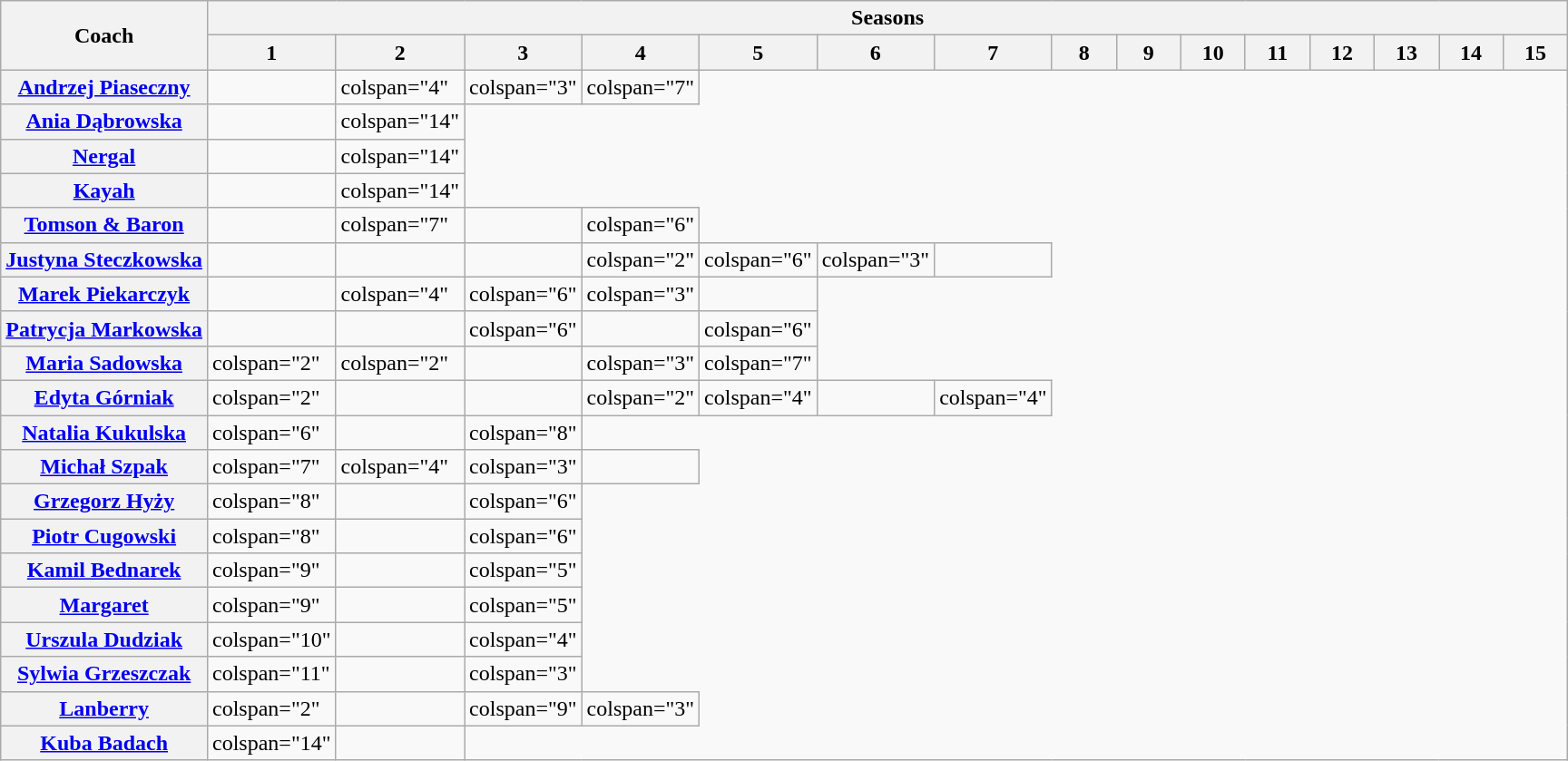<table class="wikitable nowrap">
<tr>
<th rowspan="2">Coach</th>
<th colspan="15">Seasons</th>
</tr>
<tr>
<th width="40">1</th>
<th width="40">2</th>
<th width="40">3</th>
<th width="40">4</th>
<th width="40">5</th>
<th width="40">6</th>
<th width="40">7</th>
<th width="40">8</th>
<th width="40">9</th>
<th width="40">10</th>
<th width="40">11</th>
<th width="40">12</th>
<th width="40">13</th>
<th width="40">14</th>
<th width="40">15</th>
</tr>
<tr>
<th scope="row"><a href='#'>Andrzej Piaseczny</a></th>
<td></td>
<td>colspan="4" </td>
<td>colspan="3" </td>
<td>colspan="7" </td>
</tr>
<tr>
<th scope="row"><a href='#'>Ania Dąbrowska</a></th>
<td></td>
<td>colspan="14" </td>
</tr>
<tr>
<th scope="row"><a href='#'>Nergal</a></th>
<td></td>
<td>colspan="14" </td>
</tr>
<tr>
<th scope="row"><a href='#'>Kayah</a></th>
<td></td>
<td>colspan="14" </td>
</tr>
<tr>
<th scope="row"><a href='#'>Tomson & Baron</a></th>
<td></td>
<td>colspan="7" </td>
<td></td>
<td>colspan="6" </td>
</tr>
<tr>
<th scope="row"><a href='#'>Justyna Steczkowska</a></th>
<td></td>
<td></td>
<td></td>
<td>colspan="2" </td>
<td>colspan="6" </td>
<td>colspan="3" </td>
<td></td>
</tr>
<tr>
<th scope="row"><a href='#'>Marek Piekarczyk</a></th>
<td></td>
<td>colspan="4" </td>
<td>colspan="6" </td>
<td>colspan="3" </td>
<td></td>
</tr>
<tr>
<th scope="row"><a href='#'>Patrycja Markowska</a></th>
<td></td>
<td></td>
<td>colspan="6" </td>
<td></td>
<td>colspan="6" </td>
</tr>
<tr>
<th scope="row"><a href='#'>Maria Sadowska</a></th>
<td>colspan="2" </td>
<td>colspan="2" </td>
<td></td>
<td>colspan="3" </td>
<td>colspan="7" </td>
</tr>
<tr>
<th scope="row"><a href='#'>Edyta Górniak</a></th>
<td>colspan="2" </td>
<td></td>
<td></td>
<td>colspan="2" </td>
<td>colspan="4" </td>
<td></td>
<td>colspan="4" </td>
</tr>
<tr>
<th scope="row"><a href='#'>Natalia Kukulska</a></th>
<td>colspan="6" </td>
<td></td>
<td>colspan="8" </td>
</tr>
<tr>
<th scope="row"><a href='#'>Michał Szpak</a></th>
<td>colspan="7" </td>
<td>colspan="4" </td>
<td>colspan="3" </td>
<td></td>
</tr>
<tr>
<th scope="row"><a href='#'>Grzegorz Hyży</a></th>
<td>colspan="8" </td>
<td></td>
<td>colspan="6" </td>
</tr>
<tr>
<th scope="row"><a href='#'>Piotr Cugowski</a></th>
<td>colspan="8" </td>
<td></td>
<td>colspan="6" </td>
</tr>
<tr>
<th scope="row"><a href='#'>Kamil Bednarek</a></th>
<td>colspan="9" </td>
<td></td>
<td>colspan="5" </td>
</tr>
<tr>
<th scope="row"><a href='#'>Margaret</a></th>
<td>colspan="9" </td>
<td></td>
<td>colspan="5" </td>
</tr>
<tr>
<th scope="row"><a href='#'>Urszula Dudziak</a></th>
<td>colspan="10" </td>
<td></td>
<td>colspan="4" </td>
</tr>
<tr>
<th scope="row"><a href='#'>Sylwia Grzeszczak</a></th>
<td>colspan="11" </td>
<td></td>
<td>colspan="3" </td>
</tr>
<tr>
<th scope="row"><a href='#'>Lanberry</a></th>
<td>colspan="2" </td>
<td></td>
<td>colspan="9" </td>
<td>colspan="3" </td>
</tr>
<tr>
<th scope="row"><a href='#'>Kuba Badach</a></th>
<td>colspan="14" </td>
<td></td>
</tr>
</table>
